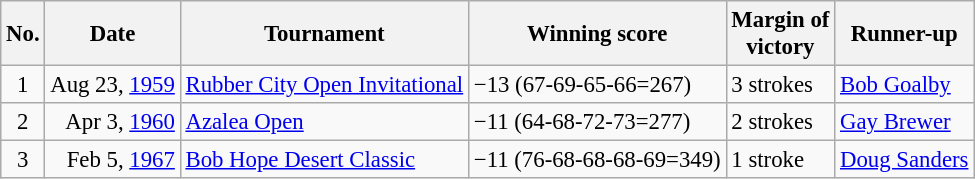<table class="wikitable" style="font-size:95%;">
<tr>
<th>No.</th>
<th>Date</th>
<th>Tournament</th>
<th>Winning score</th>
<th>Margin of<br>victory</th>
<th>Runner-up</th>
</tr>
<tr>
<td align=center>1</td>
<td align=right>Aug 23, <a href='#'>1959</a></td>
<td><a href='#'>Rubber City Open Invitational</a></td>
<td>−13 (67-69-65-66=267)</td>
<td>3 strokes</td>
<td> <a href='#'>Bob Goalby</a></td>
</tr>
<tr>
<td align=center>2</td>
<td align=right>Apr 3, <a href='#'>1960</a></td>
<td><a href='#'>Azalea Open</a></td>
<td>−11 (64-68-72-73=277)</td>
<td>2 strokes</td>
<td> <a href='#'>Gay Brewer</a></td>
</tr>
<tr>
<td align=center>3</td>
<td align=right>Feb 5, <a href='#'>1967</a></td>
<td><a href='#'>Bob Hope Desert Classic</a></td>
<td>−11 (76-68-68-68-69=349)</td>
<td>1 stroke</td>
<td> <a href='#'>Doug Sanders</a></td>
</tr>
</table>
